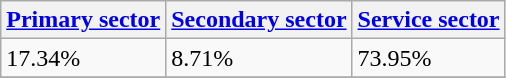<table class="wikitable" border="1">
<tr>
<th><a href='#'>Primary sector</a></th>
<th><a href='#'>Secondary sector</a></th>
<th><a href='#'>Service sector</a></th>
</tr>
<tr>
<td>17.34%</td>
<td>8.71%</td>
<td>73.95%</td>
</tr>
<tr>
</tr>
</table>
